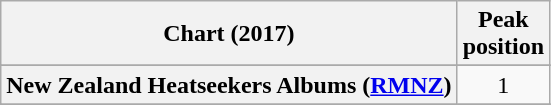<table class="wikitable sortable plainrowheaders" style="text-align:center">
<tr>
<th scope="col">Chart (2017)</th>
<th scope="col">Peak<br> position</th>
</tr>
<tr>
</tr>
<tr>
</tr>
<tr>
</tr>
<tr>
</tr>
<tr>
<th scope="row">New Zealand Heatseekers Albums (<a href='#'>RMNZ</a>)</th>
<td>1</td>
</tr>
<tr>
</tr>
<tr>
</tr>
<tr>
</tr>
</table>
